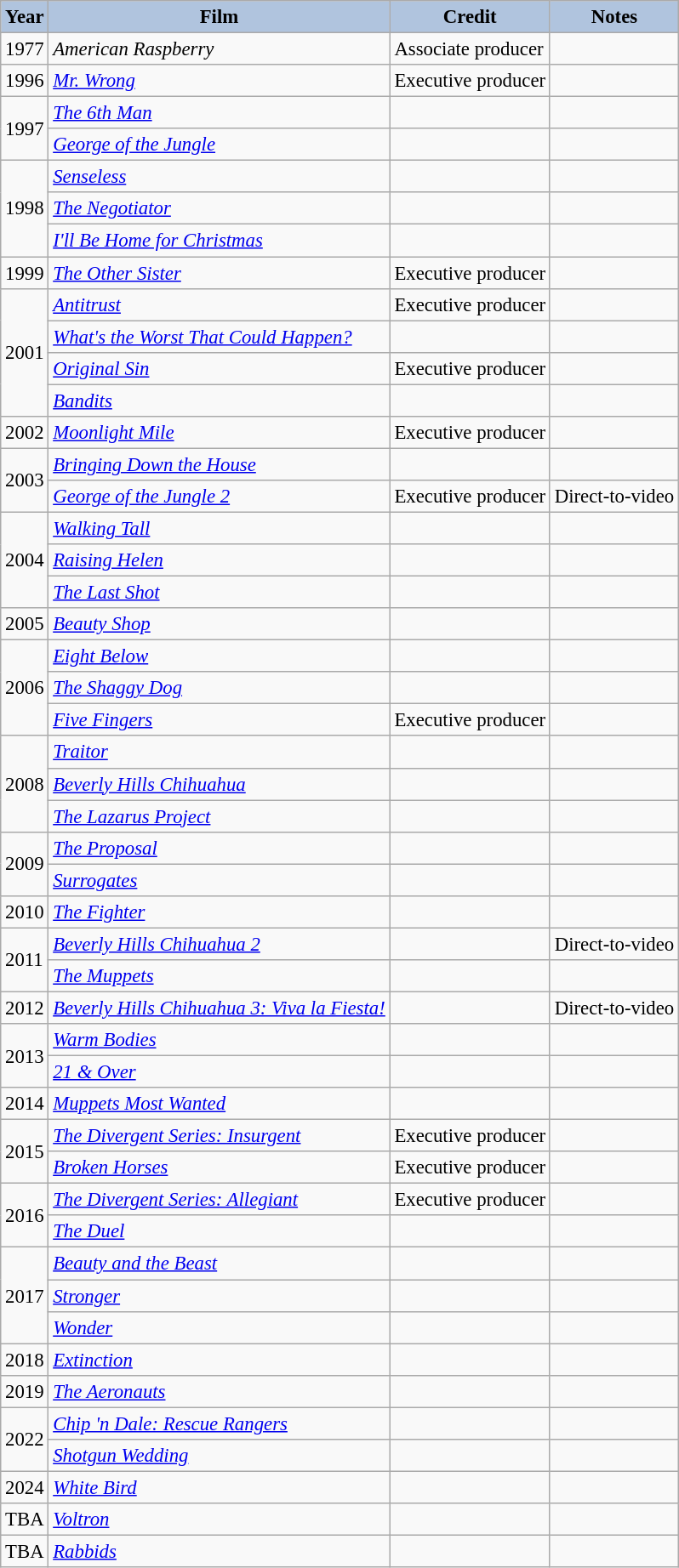<table class="wikitable" style="font-size:95%;">
<tr align="center">
<th style="background:#B0C4DE;">Year</th>
<th style="background:#B0C4DE;">Film</th>
<th style="background:#B0C4DE;">Credit</th>
<th style="background:#B0C4DE;">Notes</th>
</tr>
<tr>
<td>1977</td>
<td><em>American Raspberry</em></td>
<td>Associate producer</td>
<td></td>
</tr>
<tr>
<td>1996</td>
<td><em><a href='#'>Mr. Wrong</a></em></td>
<td>Executive producer</td>
<td></td>
</tr>
<tr>
<td rowspan=2>1997</td>
<td><em><a href='#'>The 6th Man</a></em></td>
<td></td>
<td></td>
</tr>
<tr>
<td><em><a href='#'>George of the Jungle</a></em></td>
<td></td>
<td></td>
</tr>
<tr>
<td rowspan=3>1998</td>
<td><em><a href='#'>Senseless</a></em></td>
<td></td>
<td></td>
</tr>
<tr>
<td><em><a href='#'>The Negotiator</a></em></td>
<td></td>
<td></td>
</tr>
<tr>
<td><em><a href='#'>I'll Be Home for Christmas</a></em></td>
<td></td>
<td></td>
</tr>
<tr>
<td>1999</td>
<td><em><a href='#'>The Other Sister</a></em></td>
<td>Executive producer</td>
<td></td>
</tr>
<tr>
<td rowspan=4>2001</td>
<td><em><a href='#'>Antitrust</a></em></td>
<td>Executive producer</td>
<td></td>
</tr>
<tr>
<td><em><a href='#'>What's the Worst That Could Happen?</a></em></td>
<td></td>
<td></td>
</tr>
<tr>
<td><em><a href='#'>Original Sin</a></em></td>
<td>Executive producer</td>
<td></td>
</tr>
<tr>
<td><em><a href='#'>Bandits</a></em></td>
<td></td>
<td></td>
</tr>
<tr>
<td>2002</td>
<td><em><a href='#'>Moonlight Mile</a></em></td>
<td>Executive producer</td>
<td></td>
</tr>
<tr>
<td rowspan=2>2003</td>
<td><em><a href='#'>Bringing Down the House</a></em></td>
<td></td>
<td></td>
</tr>
<tr>
<td><em><a href='#'>George of the Jungle 2</a></em></td>
<td>Executive producer</td>
<td>Direct-to-video</td>
</tr>
<tr>
<td rowspan=3>2004</td>
<td><em><a href='#'>Walking Tall</a></em></td>
<td></td>
<td></td>
</tr>
<tr>
<td><em><a href='#'>Raising Helen</a></em></td>
<td></td>
<td></td>
</tr>
<tr>
<td><em><a href='#'>The Last Shot</a></em></td>
<td></td>
<td></td>
</tr>
<tr>
<td>2005</td>
<td><em><a href='#'>Beauty Shop</a></em></td>
<td></td>
<td></td>
</tr>
<tr>
<td rowspan=3>2006</td>
<td><em><a href='#'>Eight Below</a></em></td>
<td></td>
<td></td>
</tr>
<tr>
<td><em><a href='#'>The Shaggy Dog</a></em></td>
<td></td>
<td></td>
</tr>
<tr>
<td><em><a href='#'>Five Fingers</a></em></td>
<td>Executive producer</td>
<td></td>
</tr>
<tr>
<td rowspan=3>2008</td>
<td><em><a href='#'>Traitor</a></em></td>
<td></td>
<td></td>
</tr>
<tr>
<td><em><a href='#'>Beverly Hills Chihuahua</a></em></td>
<td></td>
<td></td>
</tr>
<tr>
<td><em><a href='#'>The Lazarus Project</a></em></td>
<td></td>
<td></td>
</tr>
<tr>
<td rowspan=2>2009</td>
<td><em><a href='#'>The Proposal</a></em></td>
<td></td>
<td></td>
</tr>
<tr>
<td><em><a href='#'>Surrogates</a></em></td>
<td></td>
<td></td>
</tr>
<tr>
<td>2010</td>
<td><em><a href='#'>The Fighter</a></em></td>
<td></td>
<td></td>
</tr>
<tr>
<td rowspan=2>2011</td>
<td><em><a href='#'>Beverly Hills Chihuahua 2</a></em></td>
<td></td>
<td>Direct-to-video</td>
</tr>
<tr>
<td><em><a href='#'>The Muppets</a></em></td>
<td></td>
<td></td>
</tr>
<tr>
<td>2012</td>
<td><em><a href='#'>Beverly Hills Chihuahua 3: Viva la Fiesta!</a></em></td>
<td></td>
<td>Direct-to-video</td>
</tr>
<tr>
<td rowspan=2>2013</td>
<td><em><a href='#'>Warm Bodies</a></em></td>
<td></td>
<td></td>
</tr>
<tr>
<td><em><a href='#'>21 & Over</a></em></td>
<td></td>
<td></td>
</tr>
<tr>
<td>2014</td>
<td><em><a href='#'>Muppets Most Wanted</a></em></td>
<td></td>
<td></td>
</tr>
<tr>
<td rowspan=2>2015</td>
<td><em><a href='#'>The Divergent Series: Insurgent</a></em></td>
<td>Executive producer</td>
<td></td>
</tr>
<tr>
<td><em><a href='#'>Broken Horses</a></em></td>
<td>Executive producer</td>
<td></td>
</tr>
<tr>
<td rowspan=2>2016</td>
<td><em><a href='#'>The Divergent Series: Allegiant</a></em></td>
<td>Executive producer</td>
<td></td>
</tr>
<tr>
<td><em><a href='#'>The Duel</a></em></td>
<td></td>
<td></td>
</tr>
<tr>
<td rowspan=3>2017</td>
<td><em><a href='#'>Beauty and the Beast</a></em></td>
<td></td>
<td></td>
</tr>
<tr>
<td><em><a href='#'>Stronger</a></em></td>
<td></td>
<td></td>
</tr>
<tr>
<td><em><a href='#'>Wonder</a></em></td>
<td></td>
<td></td>
</tr>
<tr>
<td>2018</td>
<td><em><a href='#'>Extinction</a></em></td>
<td></td>
<td></td>
</tr>
<tr>
<td>2019</td>
<td><em><a href='#'>The Aeronauts</a></em></td>
<td></td>
<td></td>
</tr>
<tr>
<td rowspan=2>2022</td>
<td><em><a href='#'>Chip 'n Dale: Rescue Rangers</a></em></td>
<td></td>
<td></td>
</tr>
<tr>
<td><em><a href='#'>Shotgun Wedding</a></em></td>
<td></td>
<td></td>
</tr>
<tr>
<td>2024</td>
<td><em><a href='#'>White Bird</a></em></td>
<td></td>
<td></td>
</tr>
<tr>
<td>TBA</td>
<td><em><a href='#'>Voltron</a></em></td>
<td></td>
<td></td>
</tr>
<tr>
<td>TBA</td>
<td><em><a href='#'>Rabbids</a></em></td>
<td></td>
<td></td>
</tr>
</table>
